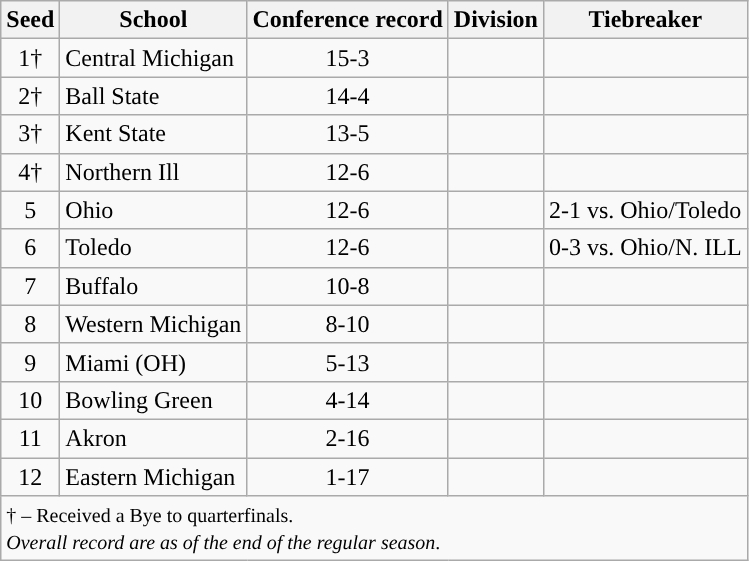<table class="wikitable" style="text-align:center">
<tr>
<th>Seed</th>
<th>School</th>
<th>Conference record</th>
<th>Division</th>
<th>Tiebreaker</th>
</tr>
<tr>
<td>1†</td>
<td align=left>Central Michigan</td>
<td>15-3</td>
<td></td>
<td align=left></td>
</tr>
<tr>
<td>2†</td>
<td align=left>Ball State</td>
<td>14-4</td>
<td></td>
<td align=left></td>
</tr>
<tr>
<td>3†</td>
<td align=left>Kent State</td>
<td>13-5</td>
<td></td>
<td align=left></td>
</tr>
<tr>
<td>4†</td>
<td align=left>Northern Ill</td>
<td>12-6</td>
<td></td>
<td align=left></td>
</tr>
<tr>
<td>5</td>
<td align=left>Ohio</td>
<td>12-6</td>
<td></td>
<td align=left>2-1 vs. Ohio/Toledo</td>
</tr>
<tr>
<td>6</td>
<td align=left>Toledo</td>
<td>12-6</td>
<td></td>
<td align=left>0-3 vs. Ohio/N. ILL</td>
</tr>
<tr>
<td>7</td>
<td align=left>Buffalo</td>
<td>10-8</td>
<td></td>
<td align=left></td>
</tr>
<tr>
<td>8</td>
<td align=left>Western Michigan</td>
<td>8-10</td>
<td></td>
<td align=left></td>
</tr>
<tr>
<td>9</td>
<td align=left>Miami (OH)</td>
<td>5-13</td>
<td></td>
<td align=left></td>
</tr>
<tr>
<td>10</td>
<td align=left>Bowling Green</td>
<td>4-14</td>
<td></td>
<td align=left></td>
</tr>
<tr>
<td>11</td>
<td align=left>Akron</td>
<td>2-16</td>
<td></td>
<td align=left></td>
</tr>
<tr>
<td>12</td>
<td align=left>Eastern Michigan</td>
<td>1-17</td>
<td></td>
<td align=left></td>
</tr>
<tr>
<td colspan="5" style="text-align:left;"><small>† – Received a Bye to quarterfinals. <br><em>Overall record are as of the end of the regular season</em>.</small></td>
</tr>
</table>
